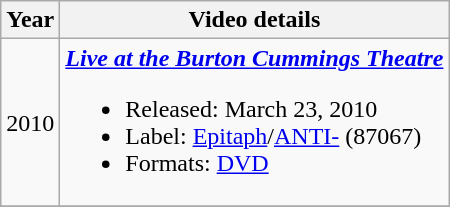<table class ="wikitable">
<tr>
<th>Year</th>
<th>Video details</th>
</tr>
<tr>
<td>2010</td>
<td><strong><em><a href='#'>Live at the Burton Cummings Theatre</a></em></strong><br><ul><li>Released: March 23, 2010</li><li>Label: <a href='#'>Epitaph</a>/<a href='#'>ANTI-</a> (87067)</li><li>Formats: <a href='#'>DVD</a></li></ul></td>
</tr>
<tr>
</tr>
</table>
